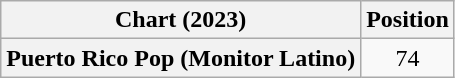<table class="wikitable plainrowheaders sortable" style="text-align:center">
<tr>
<th scope="col">Chart (2023)</th>
<th scope="col">Position</th>
</tr>
<tr>
<th scope="row">Puerto Rico Pop (Monitor Latino)</th>
<td>74</td>
</tr>
</table>
